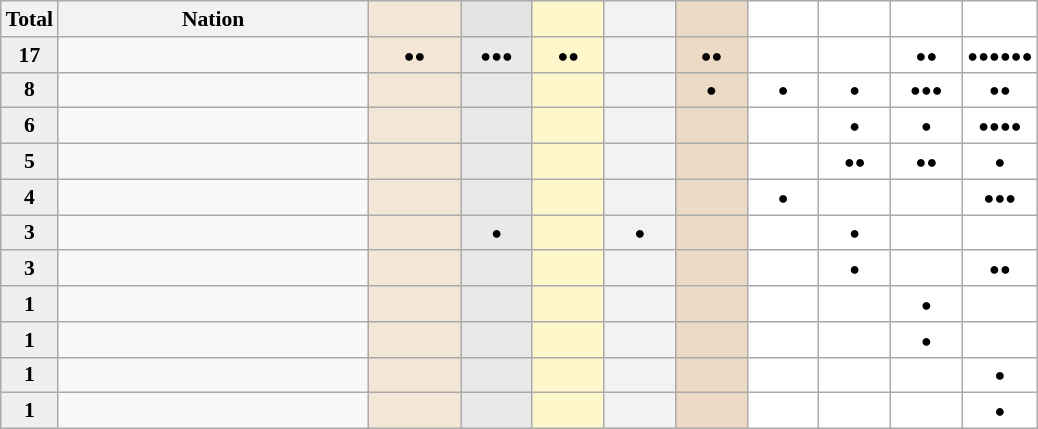<table class="sortable wikitable" style="font-size:90%">
<tr>
<th width="30">Total</th>
<th width="200">Nation</th>
<th width="55" style="background:#F3E6D7;"></th>
<th width="41" style="background:#E5E4E2;"></th>
<th width="41" style="background:#fff7cc;"></th>
<th width="41" style="background:#f2f2f2;"></th>
<th width="41" style="background:#ecd9c6;"></th>
<th width="41" style="background:#fff;"></th>
<th width="41" style="background:#fff;"></th>
<th width="41" style="background:#fff;"></th>
<th width="41" style="background:#fff;"></th>
</tr>
<tr align="center">
<td style="background:#efefef;"><strong>17</strong></td>
<td align="left"></td>
<td style="background:#F3E6D7;"> <small>●●</small></td>
<td style="background:#E9E9E9;"> <small>●●●</small></td>
<td style="background:#fff7cc;"> <small>●●</small></td>
<td style="background:#f2f2f2;"> <small> </small></td>
<td style="background:#ecd9c6;"> <small>●●</small></td>
<td style="background:#fff;"> <small> </small></td>
<td style="background:#fff;"> <small> </small></td>
<td style="background:#fff;"> <small>●●</small></td>
<td style="background:#fff;"> <small>●●●●●●</small></td>
</tr>
<tr align="center">
<td style="background:#efefef;"><strong>8</strong></td>
<td align="left"></td>
<td style="background:#F3E6D7;"> <small> </small></td>
<td style="background:#E9E9E9;"> <small> </small></td>
<td style="background:#fff7cc;"> <small> </small></td>
<td style="background:#f2f2f2;"> <small> </small></td>
<td style="background:#ecd9c6;"> <small>●</small></td>
<td style="background:#fff;"> <small>●</small></td>
<td style="background:#fff;"> <small>●</small></td>
<td style="background:#fff;"> <small>●●●</small></td>
<td style="background:#fff;"> <small>●●</small></td>
</tr>
<tr align="center">
<td style="background:#efefef;"><strong>6</strong></td>
<td align="left"></td>
<td style="background:#F3E6D7;"> <small> </small></td>
<td style="background:#E9E9E9;"> <small> </small></td>
<td style="background:#fff7cc;"> <small> </small></td>
<td style="background:#f2f2f2;"> <small> </small></td>
<td style="background:#ecd9c6;"> <small> </small></td>
<td style="background:#fff;"> <small> </small></td>
<td style="background:#fff;"> <small>●</small></td>
<td style="background:#fff;"> <small>●</small></td>
<td style="background:#fff;"> <small>●●●●</small></td>
</tr>
<tr align="center">
<td style="background:#efefef;"><strong>5</strong></td>
<td align="left"></td>
<td style="background:#F3E6D7;"> <small> </small></td>
<td style="background:#E9E9E9;"> <small> </small></td>
<td style="background:#fff7cc;"> <small> </small></td>
<td style="background:#f2f2f2;"> <small> </small></td>
<td style="background:#ecd9c6;"> <small> </small></td>
<td style="background:#fff;"> <small> </small></td>
<td style="background:#fff;"> <small>●●</small></td>
<td style="background:#fff;"> <small>●●</small></td>
<td style="background:#fff;"> <small>●</small></td>
</tr>
<tr align="center">
<td style="background:#efefef;"><strong>4</strong></td>
<td align="left"></td>
<td style="background:#F3E6D7;"> <small> </small></td>
<td style="background:#E9E9E9;"> <small> </small></td>
<td style="background:#fff7cc;"> <small> </small></td>
<td style="background:#f2f2f2;"> <small> </small></td>
<td style="background:#ecd9c6;"> <small> </small></td>
<td style="background:#fff;"> <small>●</small></td>
<td style="background:#fff;"> <small> </small></td>
<td style="background:#fff;"> <small> </small></td>
<td style="background:#fff;"> <small>●●●</small></td>
</tr>
<tr align="center">
<td style="background:#efefef;"><strong>3</strong></td>
<td align="left"></td>
<td style="background:#F3E6D7;"> <small> </small></td>
<td style="background:#E9E9E9;"> <small>●</small></td>
<td style="background:#fff7cc;"> <small> </small></td>
<td style="background:#f2f2f2;"> <small>●</small></td>
<td style="background:#ecd9c6;"> <small> </small></td>
<td style="background:#fff;"> <small> </small></td>
<td style="background:#fff;"> <small>●</small></td>
<td style="background:#fff;"> <small> </small></td>
<td style="background:#fff;"> <small> </small></td>
</tr>
<tr align="center">
<td style="background:#efefef;"><strong>3</strong></td>
<td align="left"></td>
<td style="background:#F3E6D7;"> <small> </small></td>
<td style="background:#E9E9E9;"> <small> </small></td>
<td style="background:#fff7cc;"> <small> </small></td>
<td style="background:#f2f2f2;"> <small> </small></td>
<td style="background:#ecd9c6;"> <small> </small></td>
<td style="background:#fff;"> <small> </small></td>
<td style="background:#fff;"> <small>●</small></td>
<td style="background:#fff;"> <small> </small></td>
<td style="background:#fff;"> <small>●●</small></td>
</tr>
<tr align="center">
<td style="background:#efefef;"><strong>1</strong></td>
<td align="left"></td>
<td style="background:#F3E6D7;"> <small> </small></td>
<td style="background:#E9E9E9;"> <small> </small></td>
<td style="background:#fff7cc;"> <small> </small></td>
<td style="background:#f2f2f2;"> <small> </small></td>
<td style="background:#ecd9c6;"> <small> </small></td>
<td style="background:#fff;"> <small> </small></td>
<td style="background:#fff;"> <small> </small></td>
<td style="background:#fff;"> <small>●</small></td>
<td style="background:#fff;"> <small> </small></td>
</tr>
<tr align="center">
<td style="background:#efefef;"><strong>1</strong></td>
<td align="left"></td>
<td style="background:#F3E6D7;"> <small> </small></td>
<td style="background:#E9E9E9;"> <small> </small></td>
<td style="background:#fff7cc;"> <small> </small></td>
<td style="background:#f2f2f2;"> <small> </small></td>
<td style="background:#ecd9c6;"> <small> </small></td>
<td style="background:#fff;"> <small> </small></td>
<td style="background:#fff;"> <small> </small></td>
<td style="background:#fff;"> <small>●</small></td>
<td style="background:#fff;"> <small> </small></td>
</tr>
<tr align="center">
<td style="background:#efefef;"><strong>1</strong></td>
<td align="left"></td>
<td style="background:#F3E6D7;"> <small> </small></td>
<td style="background:#E9E9E9;"> <small> </small></td>
<td style="background:#fff7cc;"> <small> </small></td>
<td style="background:#f2f2f2;"> <small> </small></td>
<td style="background:#ecd9c6;"> <small> </small></td>
<td style="background:#fff;"> <small> </small></td>
<td style="background:#fff;"> <small> </small></td>
<td style="background:#fff;"> <small> </small></td>
<td style="background:#fff;"> <small>●</small></td>
</tr>
<tr align="center">
<td style="background:#efefef;"><strong>1</strong></td>
<td align="left"></td>
<td style="background:#F3E6D7;"> <small> </small></td>
<td style="background:#E9E9E9;"> <small> </small></td>
<td style="background:#fff7cc;"> <small> </small></td>
<td style="background:#f2f2f2;"> <small> </small></td>
<td style="background:#ecd9c6;"> <small> </small></td>
<td style="background:#fff;"> <small> </small></td>
<td style="background:#fff;"> <small> </small></td>
<td style="background:#fff;"> <small> </small></td>
<td style="background:#fff;"> <small>●</small></td>
</tr>
</table>
